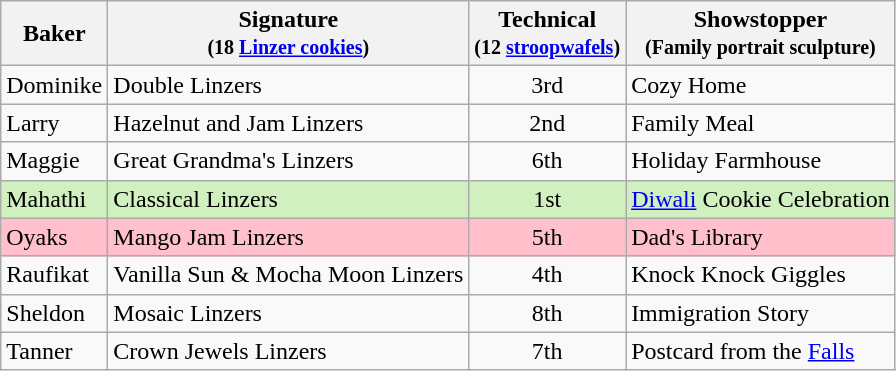<table class="wikitable" style="text-align:center;">
<tr>
<th>Baker</th>
<th>Signature<br><small>(18 <a href='#'>Linzer cookies</a>)</small></th>
<th>Technical<br><small>(12 <a href='#'>stroopwafels</a>)</small></th>
<th>Showstopper<br><small>(Family portrait sculpture)</small></th>
</tr>
<tr>
<td align="left">Dominike</td>
<td align="left">Double Linzers</td>
<td>3rd</td>
<td align="left">Cozy Home</td>
</tr>
<tr>
<td align="left">Larry</td>
<td align="left">Hazelnut and Jam Linzers</td>
<td>2nd</td>
<td align="left">Family Meal</td>
</tr>
<tr>
<td align="left">Maggie</td>
<td align="left">Great Grandma's Linzers</td>
<td>6th</td>
<td align="left">Holiday Farmhouse</td>
</tr>
<tr style="background:#d0f0c0;">
<td align="left">Mahathi</td>
<td align="left">Classical Linzers</td>
<td>1st</td>
<td align="left"><a href='#'>Diwali</a> Cookie Celebration</td>
</tr>
<tr bgcolor=pink>
<td align="left">Oyaks</td>
<td align="left">Mango Jam Linzers</td>
<td>5th</td>
<td align="left">Dad's Library</td>
</tr>
<tr>
<td align="left">Raufikat</td>
<td align="left">Vanilla Sun & Mocha Moon Linzers</td>
<td>4th</td>
<td align="left">Knock Knock Giggles</td>
</tr>
<tr>
<td align="left">Sheldon</td>
<td align="left">Mosaic Linzers</td>
<td>8th</td>
<td align="left">Immigration Story</td>
</tr>
<tr>
<td align="left">Tanner</td>
<td align="left">Crown Jewels Linzers</td>
<td>7th</td>
<td align="left">Postcard from the <a href='#'>Falls</a></td>
</tr>
</table>
